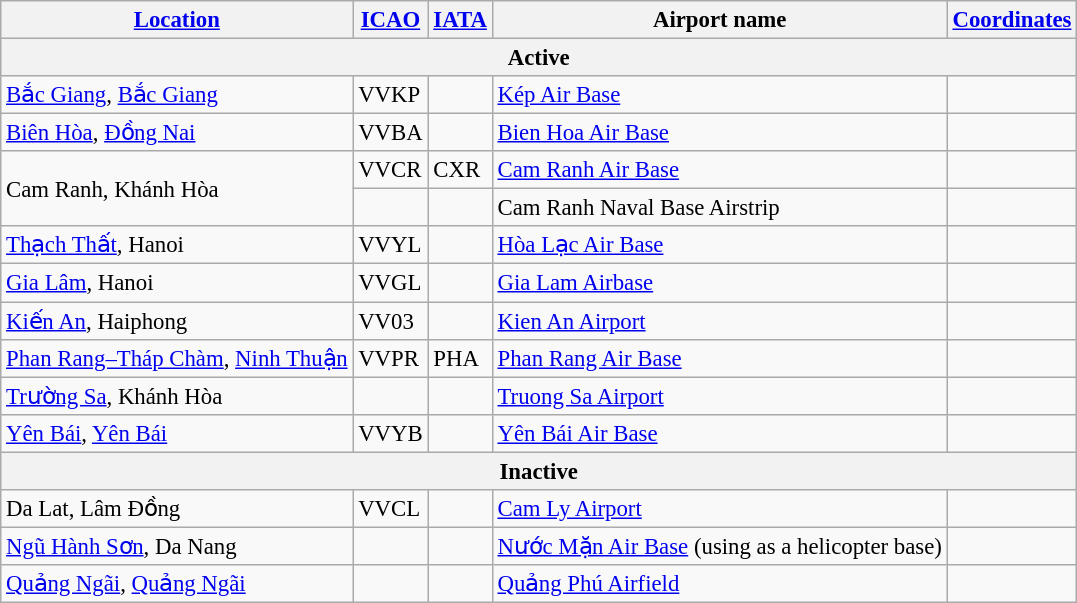<table class="wikitable sortable" style="font-size:95%;">
<tr>
<th><a href='#'>Location</a></th>
<th><a href='#'>ICAO</a></th>
<th><a href='#'>IATA</a></th>
<th>Airport name</th>
<th><a href='#'>Coordinates</a></th>
</tr>
<tr>
<th colspan=5>Active</th>
</tr>
<tr>
<td><a href='#'>Bắc Giang</a>, <a href='#'>Bắc Giang</a></td>
<td>VVKP</td>
<td></td>
<td><a href='#'>Kép Air Base</a></td>
<td></td>
</tr>
<tr>
<td><a href='#'>Biên Hòa</a>, <a href='#'>Đồng Nai</a></td>
<td>VVBA</td>
<td></td>
<td><a href='#'>Bien Hoa Air Base</a></td>
<td></td>
</tr>
<tr>
<td rowspan="2">Cam Ranh, Khánh Hòa</td>
<td>VVCR</td>
<td>CXR</td>
<td><a href='#'>Cam Ranh Air Base</a></td>
<td></td>
</tr>
<tr>
<td></td>
<td></td>
<td>Cam Ranh Naval Base Airstrip</td>
<td></td>
</tr>
<tr>
<td><a href='#'>Thạch Thất</a>, Hanoi</td>
<td>VVYL</td>
<td></td>
<td><a href='#'>Hòa Lạc Air Base</a></td>
<td></td>
</tr>
<tr>
<td><a href='#'>Gia Lâm</a>, Hanoi</td>
<td>VVGL</td>
<td></td>
<td><a href='#'>Gia Lam Airbase</a></td>
<td></td>
</tr>
<tr>
<td><a href='#'>Kiến An</a>, Haiphong</td>
<td>VV03</td>
<td></td>
<td><a href='#'>Kien An Airport</a></td>
<td></td>
</tr>
<tr>
<td><a href='#'>Phan Rang–Tháp Chàm</a>, <a href='#'>Ninh Thuận</a></td>
<td>VVPR</td>
<td>PHA</td>
<td><a href='#'>Phan Rang Air Base</a></td>
<td></td>
</tr>
<tr>
<td><a href='#'>Trường Sa</a>, Khánh Hòa</td>
<td></td>
<td></td>
<td><a href='#'>Truong Sa Airport</a></td>
<td></td>
</tr>
<tr>
<td><a href='#'>Yên Bái</a>, <a href='#'>Yên Bái</a></td>
<td>VVYB</td>
<td></td>
<td><a href='#'>Yên Bái Air Base</a></td>
<td></td>
</tr>
<tr>
<th colspan=5>Inactive</th>
</tr>
<tr>
<td>Da Lat, Lâm Đồng</td>
<td>VVCL</td>
<td></td>
<td><a href='#'>Cam Ly Airport</a></td>
<td></td>
</tr>
<tr>
<td><a href='#'>Ngũ Hành Sơn</a>, Da Nang</td>
<td></td>
<td></td>
<td><a href='#'>Nước Mặn Air Base</a> (using as a helicopter base)</td>
<td></td>
</tr>
<tr>
<td><a href='#'>Quảng Ngãi</a>, <a href='#'>Quảng Ngãi</a></td>
<td></td>
<td></td>
<td><a href='#'>Quảng Phú Airfield</a></td>
<td></td>
</tr>
</table>
